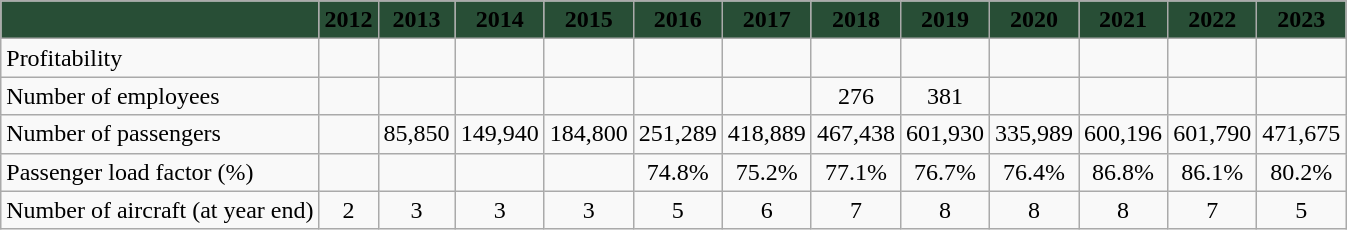<table class="wikitable">
<tr style="text-align:center;">
<th style="background: #284e36;"></th>
<th style="background: #284e36;"><span>2012</span></th>
<th style="background: #284e36;"><span>2013</span></th>
<th style="background: #284e36;"><span>2014</span></th>
<th style="background: #284e36;"><span>2015</span></th>
<th style="background: #284e36;"><span>2016</span></th>
<th style="background: #284e36;"><span>2017</span></th>
<th style="background: #284e36;"><span>2018</span></th>
<th style="background: #284e36;"><span>2019</span></th>
<th style="background: #284e36;"><span>2020</span></th>
<th style="background: #284e36;"><span>2021</span></th>
<th style="background: #284e36;"><span>2022</span></th>
<th style="background: #284e36;"><span>2023</span></th>
</tr>
<tr>
<td>Profitability</td>
<td align=center></td>
<td align=center></td>
<td align=center></td>
<td align=center></td>
<td align=center></td>
<td align=center></td>
<td align=center></td>
<td align=center></td>
<td align=center></td>
<td align=center></td>
<td align=center></td>
<td align=center></td>
</tr>
<tr>
<td>Number of employees</td>
<td align=center></td>
<td align=center></td>
<td align=center></td>
<td align=center></td>
<td align=center></td>
<td align=center></td>
<td align=center>276</td>
<td align=center>381</td>
<td align=center></td>
<td align=center></td>
<td align=center></td>
<td align=center></td>
</tr>
<tr>
<td>Number of passengers</td>
<td align=center></td>
<td align=center>85,850</td>
<td align=center>149,940</td>
<td align=center>184,800</td>
<td align=center>251,289</td>
<td align=center>418,889</td>
<td align=center>467,438</td>
<td align=center>601,930</td>
<td align=center>335,989</td>
<td align=center>600,196</td>
<td align=center>601,790</td>
<td align=center>471,675</td>
</tr>
<tr>
<td>Passenger load factor (%)</td>
<td align=center></td>
<td align=center></td>
<td align=center></td>
<td align=center></td>
<td align=center>74.8%</td>
<td align=center>75.2%</td>
<td align=center>77.1%</td>
<td align=center>76.7%</td>
<td align=center>76.4%</td>
<td align=center>86.8%</td>
<td align=center>86.1%</td>
<td align=center>80.2%</td>
</tr>
<tr>
<td>Number of aircraft (at year end)</td>
<td align=center>2</td>
<td align=center>3</td>
<td align=center>3</td>
<td align=center>3</td>
<td align=center>5</td>
<td align=center>6</td>
<td align=center>7</td>
<td align=center>8</td>
<td align=center>8</td>
<td align=center>8</td>
<td align=center>7</td>
<td align=center>5</td>
</tr>
</table>
